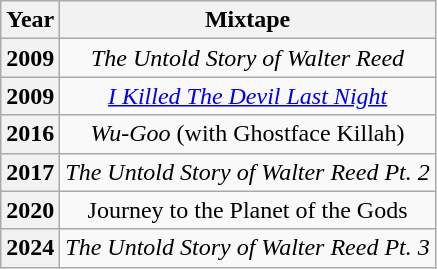<table class="wikitable plainrowheaders" style="text-align:center;">
<tr>
<th rowspan="1" scope="col">Year</th>
<th rowspan="1" scope="col">Mixtape</th>
</tr>
<tr>
<th>2009</th>
<td><em>The Untold Story of Walter Reed</em></td>
</tr>
<tr>
<th>2009</th>
<td><em><a href='#'>I Killed The Devil Last Night</a></em></td>
</tr>
<tr>
<th>2016</th>
<td><em>Wu-Goo</em> (with Ghostface Killah)</td>
</tr>
<tr>
<th>2017</th>
<td><em>The Untold Story of Walter Reed Pt. 2</em></td>
</tr>
<tr>
<th>2020</th>
<td>Journey to the Planet of the Gods</td>
</tr>
<tr>
<th>2024</th>
<td><em>The Untold Story of Walter Reed Pt. 3</em></td>
</tr>
</table>
